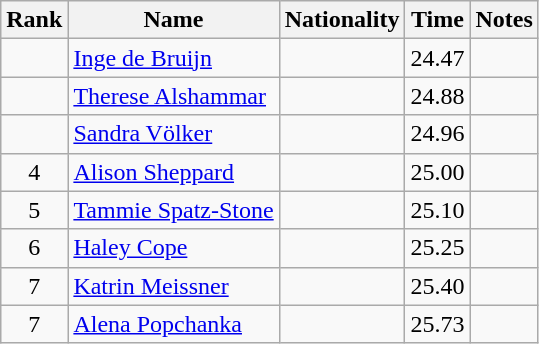<table class="wikitable sortable" style="text-align:center">
<tr>
<th>Rank</th>
<th>Name</th>
<th>Nationality</th>
<th>Time</th>
<th>Notes</th>
</tr>
<tr>
<td></td>
<td align=left><a href='#'>Inge de Bruijn</a></td>
<td align=left></td>
<td>24.47</td>
<td></td>
</tr>
<tr>
<td></td>
<td align=left><a href='#'>Therese Alshammar</a></td>
<td align=left></td>
<td>24.88</td>
<td></td>
</tr>
<tr>
<td></td>
<td align=left><a href='#'>Sandra Völker</a></td>
<td align=left></td>
<td>24.96</td>
<td></td>
</tr>
<tr>
<td>4</td>
<td align=left><a href='#'>Alison Sheppard</a></td>
<td align=left></td>
<td>25.00</td>
<td></td>
</tr>
<tr>
<td>5</td>
<td align=left><a href='#'>Tammie Spatz-Stone</a></td>
<td align=left></td>
<td>25.10</td>
<td></td>
</tr>
<tr>
<td>6</td>
<td align=left><a href='#'>Haley Cope</a></td>
<td align=left></td>
<td>25.25</td>
<td></td>
</tr>
<tr>
<td>7</td>
<td align=left><a href='#'>Katrin Meissner</a></td>
<td align=left></td>
<td>25.40</td>
<td></td>
</tr>
<tr>
<td>7</td>
<td align=left><a href='#'>Alena Popchanka</a></td>
<td align=left></td>
<td>25.73</td>
<td></td>
</tr>
</table>
